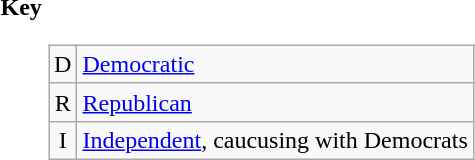<table>
<tr style="vertical-align:top">
<th>Key</th>
<td><br><table class=wikitable>
<tr>
<td align=center >D</td>
<td><a href='#'>Democratic</a></td>
</tr>
<tr>
<td align=center >R</td>
<td><a href='#'>Republican</a></td>
</tr>
<tr>
<td align=center >I</td>
<td><a href='#'>Independent</a>, caucusing with Democrats</td>
</tr>
</table>
</td>
</tr>
</table>
